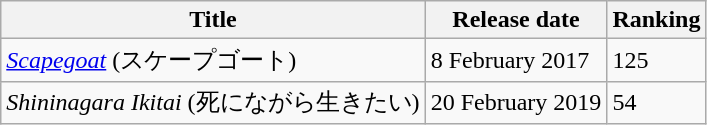<table class="wikitable">
<tr>
<th>Title</th>
<th>Release date</th>
<th>Ranking</th>
</tr>
<tr>
<td><em><a href='#'>Scapegoat</a></em> (スケープゴート)</td>
<td>8 February 2017</td>
<td>125</td>
</tr>
<tr>
<td><em>Shininagara Ikitai</em> (死にながら生きたい)</td>
<td>20 February 2019</td>
<td>54</td>
</tr>
</table>
